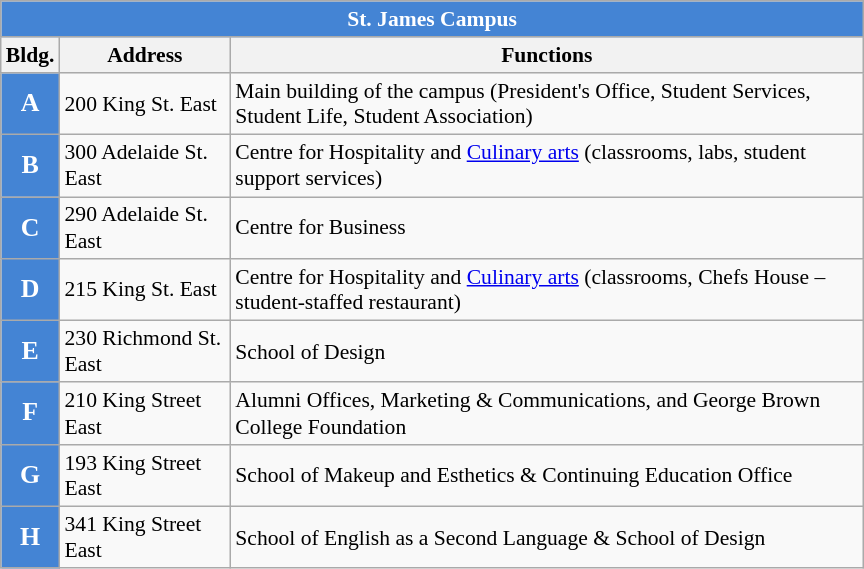<table class="wikitable" style="font-size:90%;border:1px;line-height:120%; width:40em;">
<tr>
<td colspan="3" align="center" style="background:#4484d4; color:white;"><strong>St. James Campus</strong></td>
</tr>
<tr>
<th width=3em>Bldg.</th>
<th>Address</th>
<th>Functions</th>
</tr>
<tr>
<td align="Center" style="background:#4484d4; color:white;"><big><strong>A</strong></big></td>
<td>200 King St. East</td>
<td>Main building of the campus (President's Office, Student Services, Student Life, Student Association)</td>
</tr>
<tr>
<td align="Center" style="background:#4484d4; color:white;"><big><strong>B</strong></big></td>
<td>300 Adelaide St. East</td>
<td>Centre for Hospitality and <a href='#'>Culinary arts</a> (classrooms, labs, student support services)</td>
</tr>
<tr>
<td align="Center" style="background:#4484d4; color:white;"><big><strong>C</strong></big></td>
<td>290 Adelaide St. East</td>
<td>Centre for Business</td>
</tr>
<tr>
<td align="Center" style="background:#4484d4; color:white;"><big><strong>D</strong></big></td>
<td>215 King St. East</td>
<td>Centre for Hospitality and <a href='#'>Culinary arts</a> (classrooms, Chefs House – student-staffed restaurant)</td>
</tr>
<tr>
<td align="Center" style="background:#4484d4; color:white;"><big><strong>E</strong></big></td>
<td>230 Richmond St. East</td>
<td>School of Design</td>
</tr>
<tr>
<td align="Center" style="background:#4484d4; color:white;"><big><strong>F</strong></big></td>
<td>210 King Street East</td>
<td>Alumni Offices, Marketing & Communications, and George Brown College Foundation</td>
</tr>
<tr>
<td align="Center" style="background:#4484d4; color:white;"><big><strong>G</strong></big></td>
<td>193 King Street East</td>
<td>School of Makeup and Esthetics & Continuing Education Office</td>
</tr>
<tr>
<td align="Center" style="background:#4484d4; color:white;"><big><strong>H</strong></big></td>
<td>341 King Street East</td>
<td>School of English as a Second Language & School of Design</td>
</tr>
<tr>
</tr>
</table>
